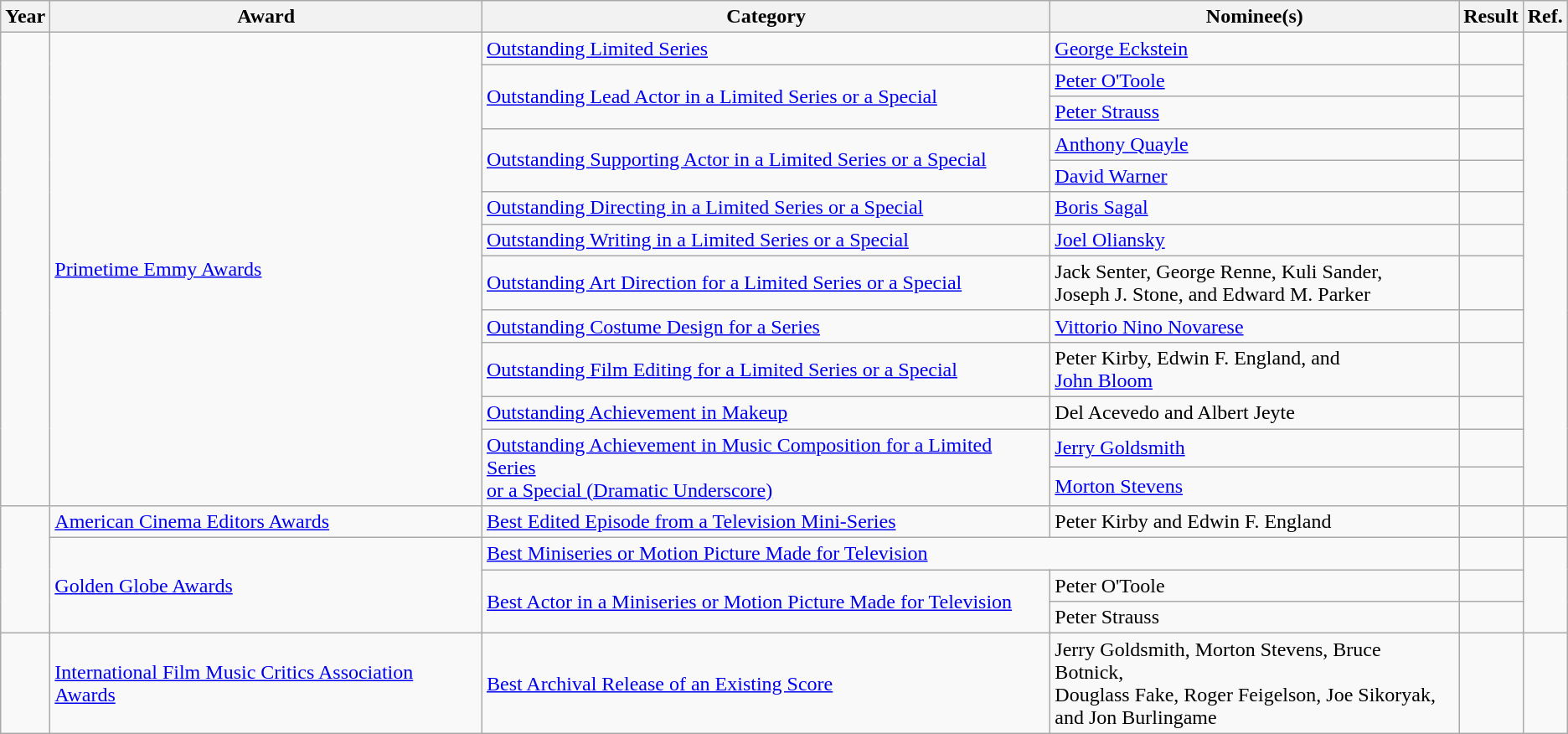<table class="wikitable sortable">
<tr>
<th>Year</th>
<th>Award</th>
<th>Category</th>
<th>Nominee(s)</th>
<th>Result</th>
<th>Ref.</th>
</tr>
<tr>
<td rowspan="13"></td>
<td rowspan="13"><a href='#'>Primetime Emmy Awards</a></td>
<td><a href='#'>Outstanding Limited Series</a></td>
<td><a href='#'>George Eckstein</a></td>
<td></td>
<td align="center" rowspan="13"></td>
</tr>
<tr>
<td rowspan="2"><a href='#'>Outstanding Lead Actor in a Limited Series or a Special</a></td>
<td><a href='#'>Peter O'Toole</a></td>
<td></td>
</tr>
<tr>
<td><a href='#'>Peter Strauss</a></td>
<td></td>
</tr>
<tr>
<td rowspan="2"><a href='#'>Outstanding Supporting Actor in a Limited Series or a Special</a></td>
<td><a href='#'>Anthony Quayle</a></td>
<td></td>
</tr>
<tr>
<td><a href='#'>David Warner</a></td>
<td></td>
</tr>
<tr>
<td><a href='#'>Outstanding Directing in a Limited Series or a Special</a></td>
<td><a href='#'>Boris Sagal</a> </td>
<td></td>
</tr>
<tr>
<td><a href='#'>Outstanding Writing in a Limited Series or a Special</a></td>
<td><a href='#'>Joel Oliansky</a> </td>
<td></td>
</tr>
<tr>
<td><a href='#'>Outstanding Art Direction for a Limited Series or a Special</a></td>
<td>Jack Senter, George Renne, Kuli Sander, <br> Joseph J. Stone, and Edward M. Parker <br> </td>
<td></td>
</tr>
<tr>
<td><a href='#'>Outstanding Costume Design for a Series</a></td>
<td><a href='#'>Vittorio Nino Novarese</a> </td>
<td></td>
</tr>
<tr>
<td><a href='#'>Outstanding Film Editing for a Limited Series or a Special</a></td>
<td>Peter Kirby, Edwin F. England, and <br> <a href='#'>John Bloom</a> </td>
<td></td>
</tr>
<tr>
<td><a href='#'>Outstanding Achievement in Makeup</a></td>
<td>Del Acevedo and Albert Jeyte </td>
<td></td>
</tr>
<tr>
<td rowspan="2"><a href='#'>Outstanding Achievement in Music Composition for a Limited Series <br> or a Special (Dramatic Underscore)</a></td>
<td><a href='#'>Jerry Goldsmith</a> </td>
<td></td>
</tr>
<tr>
<td><a href='#'>Morton Stevens</a> </td>
<td></td>
</tr>
<tr>
<td rowspan="4"></td>
<td><a href='#'>American Cinema Editors Awards</a></td>
<td><a href='#'>Best Edited Episode from a Television Mini-Series</a></td>
<td>Peter Kirby and Edwin F. England </td>
<td></td>
<td align="center"></td>
</tr>
<tr>
<td rowspan="3"><a href='#'>Golden Globe Awards</a></td>
<td colspan="2"><a href='#'>Best Miniseries or Motion Picture Made for Television</a></td>
<td></td>
<td align="center" rowspan="3"></td>
</tr>
<tr>
<td rowspan="2"><a href='#'>Best Actor in a Miniseries or Motion Picture Made for Television</a></td>
<td>Peter O'Toole</td>
<td></td>
</tr>
<tr>
<td>Peter Strauss</td>
<td></td>
</tr>
<tr>
<td></td>
<td><a href='#'>International Film Music Critics Association Awards</a></td>
<td><a href='#'>Best Archival Release of an Existing Score</a></td>
<td>Jerry Goldsmith, Morton Stevens, Bruce Botnick, <br> Douglass Fake, Roger Feigelson, Joe Sikoryak, <br> and Jon Burlingame</td>
<td></td>
<td align="center"></td>
</tr>
</table>
